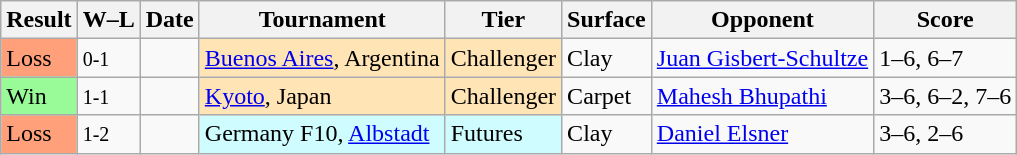<table class="sortable wikitable">
<tr>
<th>Result</th>
<th class="unsortable">W–L</th>
<th>Date</th>
<th>Tournament</th>
<th>Tier</th>
<th>Surface</th>
<th>Opponent</th>
<th class="unsortable">Score</th>
</tr>
<tr>
<td style="background:#ffa07a;">Loss</td>
<td><small>0-1</small></td>
<td></td>
<td style="background:moccasin;"><a href='#'>Buenos Aires</a>, Argentina</td>
<td style="background:moccasin;">Challenger</td>
<td>Clay</td>
<td> <a href='#'>Juan Gisbert-Schultze</a></td>
<td>1–6, 6–7</td>
</tr>
<tr>
<td style="background:#98fb98;">Win</td>
<td><small>1-1</small></td>
<td></td>
<td style="background:moccasin;"><a href='#'>Kyoto</a>, Japan</td>
<td style="background:moccasin;">Challenger</td>
<td>Carpet</td>
<td> <a href='#'>Mahesh Bhupathi</a></td>
<td>3–6, 6–2, 7–6</td>
</tr>
<tr>
<td style="background:#ffa07a;">Loss</td>
<td><small>1-2</small></td>
<td></td>
<td style="background:#cffcff;">Germany F10, <a href='#'>Albstadt</a></td>
<td style="background:#cffcff;">Futures</td>
<td>Clay</td>
<td> <a href='#'>Daniel Elsner</a></td>
<td>3–6, 2–6</td>
</tr>
</table>
